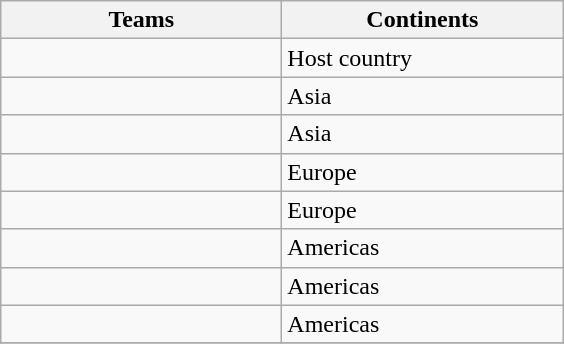<table class="wikitable">
<tr>
<th width=180>Teams</th>
<th width=180>Continents</th>
</tr>
<tr>
<td></td>
<td>Host country</td>
</tr>
<tr>
<td></td>
<td>Asia</td>
</tr>
<tr>
<td></td>
<td>Asia</td>
</tr>
<tr>
<td></td>
<td>Europe</td>
</tr>
<tr>
<td></td>
<td>Europe</td>
</tr>
<tr>
<td></td>
<td>Americas</td>
</tr>
<tr>
<td></td>
<td>Americas</td>
</tr>
<tr>
<td></td>
<td>Americas</td>
</tr>
<tr>
</tr>
</table>
